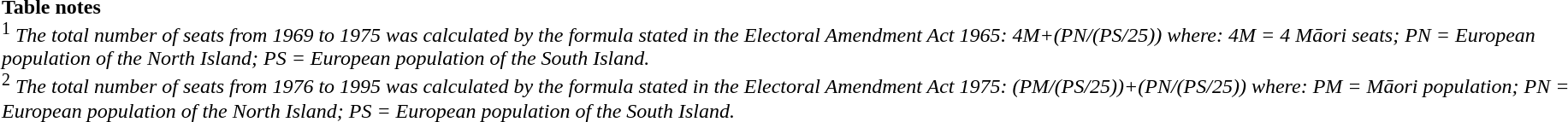<table border="0" cellpadding="2">
<tr>
<td><strong>Table notes</strong><br><sup>1</sup> <em>The total number of seats from 1969 to 1975 was calculated by the formula stated in the Electoral Amendment Act 1965: 4M+(PN/(PS/25)) where: 4M = 4 Māori seats; PN = European population of the North Island; PS = European population of the South Island.</em><br><sup>2</sup> <em>The total number of seats from 1976 to 1995 was calculated by the formula stated in the Electoral Amendment Act 1975: (PM/(PS/25))+(PN/(PS/25)) where: PM = Māori population; PN = European population of the North Island; PS = European population of the South Island.</em></td>
</tr>
</table>
